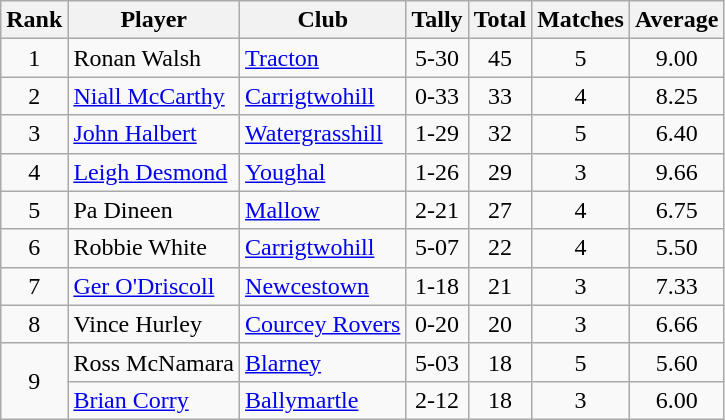<table class="wikitable">
<tr>
<th>Rank</th>
<th>Player</th>
<th>Club</th>
<th>Tally</th>
<th>Total</th>
<th>Matches</th>
<th>Average</th>
</tr>
<tr>
<td rowspan=1 align=center>1</td>
<td>Ronan Walsh</td>
<td><a href='#'>Tracton</a></td>
<td align=center>5-30</td>
<td align=center>45</td>
<td align=center>5</td>
<td align=center>9.00</td>
</tr>
<tr>
<td rowspan=1 align=center>2</td>
<td><a href='#'>Niall McCarthy</a></td>
<td><a href='#'>Carrigtwohill</a></td>
<td align=center>0-33</td>
<td align=center>33</td>
<td align=center>4</td>
<td align=center>8.25</td>
</tr>
<tr>
<td rowspan=1 align=center>3</td>
<td><a href='#'>John Halbert</a></td>
<td><a href='#'>Watergrasshill</a></td>
<td align=center>1-29</td>
<td align=center>32</td>
<td align=center>5</td>
<td align=center>6.40</td>
</tr>
<tr>
<td rowspan=1 align=center>4</td>
<td><a href='#'>Leigh Desmond</a></td>
<td><a href='#'>Youghal</a></td>
<td align=center>1-26</td>
<td align=center>29</td>
<td align=center>3</td>
<td align=center>9.66</td>
</tr>
<tr>
<td rowspan=1 align=center>5</td>
<td>Pa Dineen</td>
<td><a href='#'>Mallow</a></td>
<td align=center>2-21</td>
<td align=center>27</td>
<td align=center>4</td>
<td align=center>6.75</td>
</tr>
<tr>
<td rowspan=1 align=center>6</td>
<td>Robbie White</td>
<td><a href='#'>Carrigtwohill</a></td>
<td align=center>5-07</td>
<td align=center>22</td>
<td align=center>4</td>
<td align=center>5.50</td>
</tr>
<tr>
<td rowspan=1 align=center>7</td>
<td><a href='#'>Ger O'Driscoll</a></td>
<td><a href='#'>Newcestown</a></td>
<td align=center>1-18</td>
<td align=center>21</td>
<td align=center>3</td>
<td align=center>7.33</td>
</tr>
<tr>
<td rowspan=1 align=center>8</td>
<td>Vince Hurley</td>
<td><a href='#'>Courcey Rovers</a></td>
<td align=center>0-20</td>
<td align=center>20</td>
<td align=center>3</td>
<td align=center>6.66</td>
</tr>
<tr>
<td rowspan=2 align=center>9</td>
<td>Ross McNamara</td>
<td><a href='#'>Blarney</a></td>
<td align=center>5-03</td>
<td align=center>18</td>
<td align=center>5</td>
<td align=center>5.60</td>
</tr>
<tr>
<td><a href='#'>Brian Corry</a></td>
<td><a href='#'>Ballymartle</a></td>
<td align=center>2-12</td>
<td align=center>18</td>
<td align=center>3</td>
<td align=center>6.00</td>
</tr>
</table>
